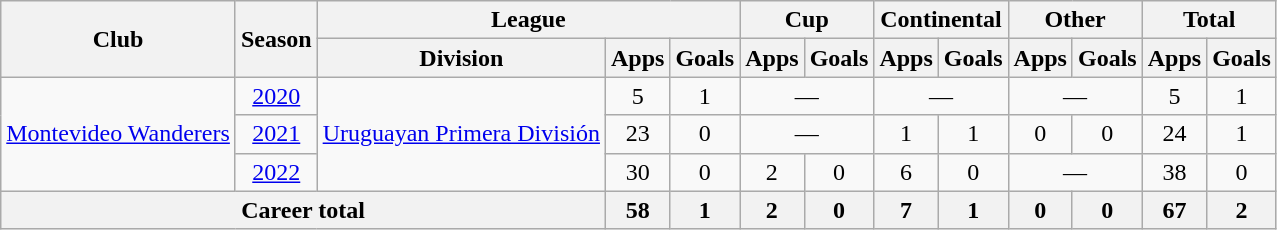<table class="wikitable" Style="text-align: center">
<tr>
<th rowspan="2">Club</th>
<th rowspan="2">Season</th>
<th colspan="3">League</th>
<th colspan="2">Cup</th>
<th colspan="2">Continental</th>
<th colspan="2">Other</th>
<th colspan="2">Total</th>
</tr>
<tr>
<th>Division</th>
<th>Apps</th>
<th>Goals</th>
<th>Apps</th>
<th>Goals</th>
<th>Apps</th>
<th>Goals</th>
<th>Apps</th>
<th>Goals</th>
<th>Apps</th>
<th>Goals</th>
</tr>
<tr>
<td rowspan="3"><a href='#'>Montevideo Wanderers</a></td>
<td><a href='#'>2020</a></td>
<td rowspan="3"><a href='#'>Uruguayan Primera División</a></td>
<td>5</td>
<td>1</td>
<td colspan="2">—</td>
<td colspan="2">—</td>
<td colspan="2">—</td>
<td>5</td>
<td>1</td>
</tr>
<tr>
<td><a href='#'>2021</a></td>
<td>23</td>
<td>0</td>
<td colspan="2">—</td>
<td>1</td>
<td>1</td>
<td>0</td>
<td>0</td>
<td>24</td>
<td>1</td>
</tr>
<tr>
<td><a href='#'>2022</a></td>
<td>30</td>
<td>0</td>
<td>2</td>
<td>0</td>
<td>6</td>
<td>0</td>
<td colspan="2">—</td>
<td>38</td>
<td>0</td>
</tr>
<tr>
<th colspan="3">Career total</th>
<th>58</th>
<th>1</th>
<th>2</th>
<th>0</th>
<th>7</th>
<th>1</th>
<th>0</th>
<th>0</th>
<th>67</th>
<th>2</th>
</tr>
</table>
